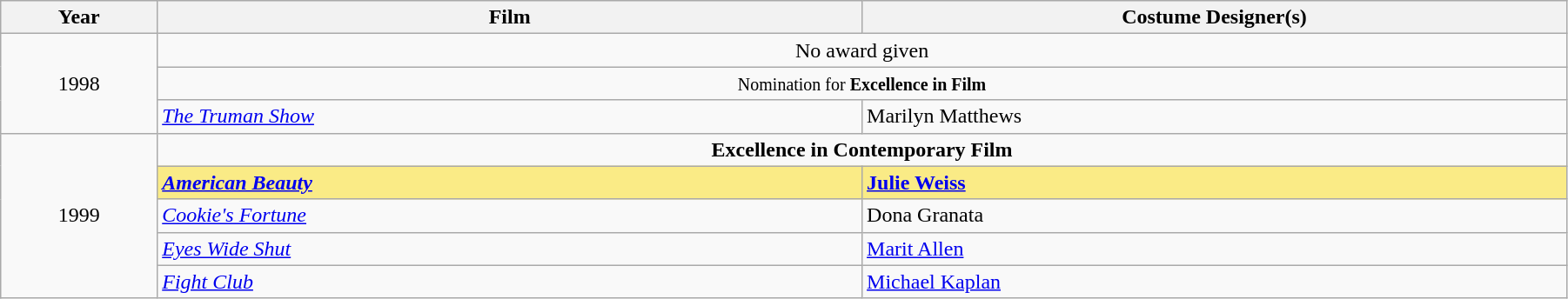<table class="wikitable" width="95%" cellpadding="5">
<tr>
<th width="10%">Year</th>
<th width="45%">Film</th>
<th width="45%">Costume Designer(s)</th>
</tr>
<tr>
<td style="text-align:center;" rowspan=3>1998</td>
<td colspan=2 align="center">No award given</td>
</tr>
<tr>
<td style="text-align:center;" colspan=2><small>Nomination for <strong>Excellence in Film</strong></small></td>
</tr>
<tr>
<td><em><a href='#'>The Truman Show</a></em></td>
<td>Marilyn Matthews</td>
</tr>
<tr>
<td rowspan="5" style="text-align:center;">1999</td>
<td colspan=2 align="center"><strong>Excellence in Contemporary Film</strong></td>
</tr>
<tr>
<td style="background:#FAEB86;"><strong><em><a href='#'>American Beauty</a></em></strong></td>
<td style="background:#FAEB86;"><strong><a href='#'>Julie Weiss</a></strong></td>
</tr>
<tr>
<td><em><a href='#'>Cookie's Fortune</a></em></td>
<td>Dona Granata</td>
</tr>
<tr>
<td><em><a href='#'>Eyes Wide Shut</a></em></td>
<td><a href='#'>Marit Allen</a></td>
</tr>
<tr>
<td><em><a href='#'>Fight Club</a></em></td>
<td><a href='#'>Michael Kaplan</a></td>
</tr>
</table>
